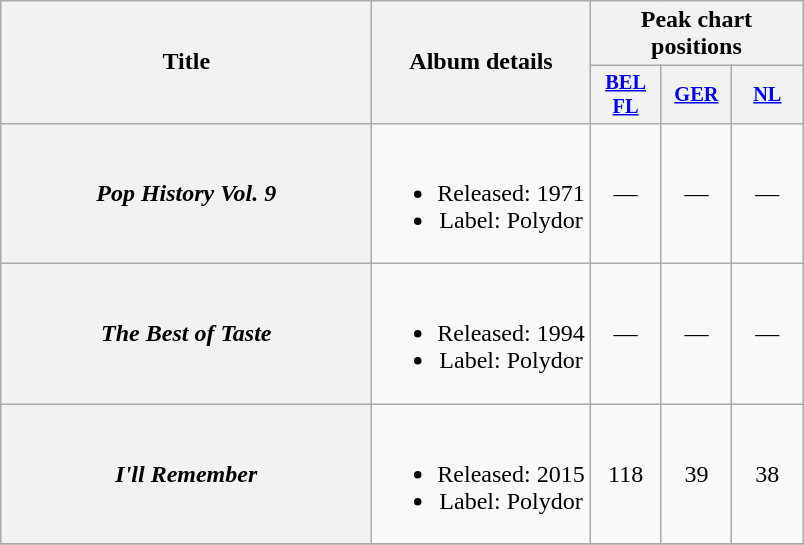<table class="wikitable plainrowheaders" style="text-align:center;">
<tr>
<th rowspan="2" style="width:15em;">Title</th>
<th rowspan="2">Album details</th>
<th colspan="3">Peak chart positions</th>
</tr>
<tr>
<th style="width:3em; font-size:85%"><a href='#'>BEL<br>FL</a><br></th>
<th style="width:3em; font-size:85%"><a href='#'>GER</a><br></th>
<th style="width:3em; font-size:85%"><a href='#'>NL</a><br></th>
</tr>
<tr>
<th scope="row"><em>Pop History Vol. 9</em> </th>
<td><br><ul><li>Released: 1971</li><li>Label: Polydor</li></ul></td>
<td>—</td>
<td>—</td>
<td>—</td>
</tr>
<tr>
<th scope="row"><em>The Best of Taste</em> </th>
<td><br><ul><li>Released: 1994</li><li>Label: Polydor</li></ul></td>
<td>—</td>
<td>—</td>
<td>—</td>
</tr>
<tr>
<th scope="row"><em>I'll Remember</em> </th>
<td><br><ul><li>Released: 2015</li><li>Label: Polydor</li></ul></td>
<td>118</td>
<td>39</td>
<td>38</td>
</tr>
<tr>
</tr>
</table>
